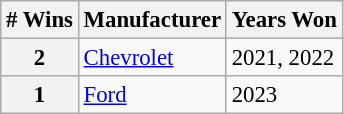<table class="wikitable" style="font-size: 95%;">
<tr>
<th># Wins</th>
<th>Manufacturer</th>
<th>Years Won</th>
</tr>
<tr>
<th>2</th>
<td><a href='#'>Chevrolet</a></td>
<td>2021, 2022</td>
</tr>
<tr>
<th>1</th>
<td><a href='#'>Ford</a></td>
<td>2023</td>
</tr>
</table>
